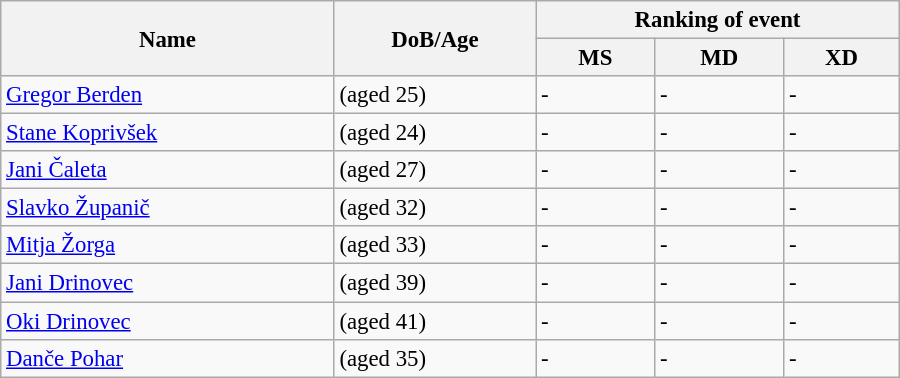<table class="wikitable" style="width:600px; font-size:95%;">
<tr>
<th rowspan="2" align="left">Name</th>
<th rowspan="2" align="left">DoB/Age</th>
<th colspan="3" align="center">Ranking of event</th>
</tr>
<tr>
<th align="center">MS</th>
<th>MD</th>
<th align="center">XD</th>
</tr>
<tr>
<td><a href='#'>Gregor Berden</a></td>
<td> (aged 25)</td>
<td>-</td>
<td>-</td>
<td>-</td>
</tr>
<tr>
<td><a href='#'>Stane Koprivšek</a></td>
<td> (aged 24)</td>
<td>-</td>
<td>-</td>
<td>-</td>
</tr>
<tr>
<td><a href='#'>Jani Čaleta</a></td>
<td> (aged 27)</td>
<td>-</td>
<td>-</td>
<td>-</td>
</tr>
<tr>
<td><a href='#'>Slavko Županič</a></td>
<td> (aged 32)</td>
<td>-</td>
<td>-</td>
<td>-</td>
</tr>
<tr>
<td><a href='#'>Mitja Žorga</a></td>
<td> (aged 33)</td>
<td>-</td>
<td>-</td>
<td>-</td>
</tr>
<tr>
<td><a href='#'>Jani Drinovec</a></td>
<td> (aged 39)</td>
<td>-</td>
<td>-</td>
<td>-</td>
</tr>
<tr>
<td><a href='#'>Oki Drinovec</a></td>
<td> (aged 41)</td>
<td>-</td>
<td>-</td>
<td>-</td>
</tr>
<tr>
<td><a href='#'>Danče Pohar</a></td>
<td> (aged 35)</td>
<td>-</td>
<td>-</td>
<td>-</td>
</tr>
</table>
